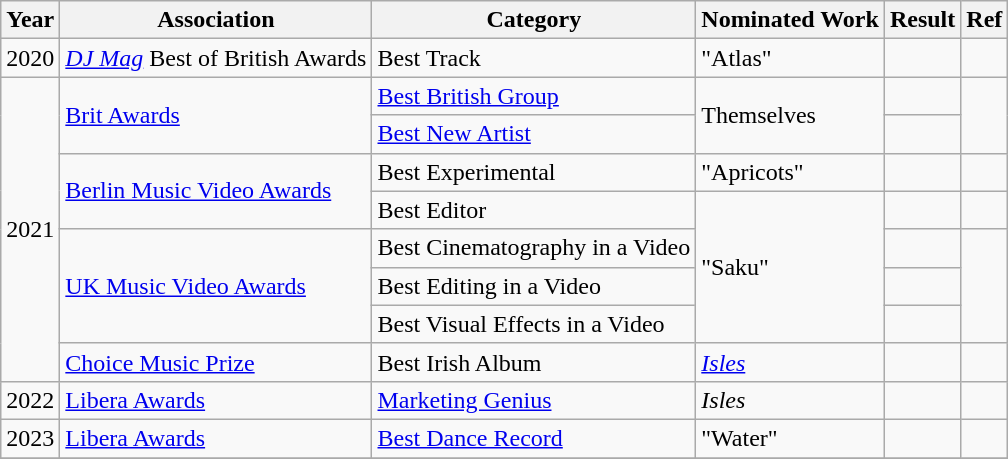<table class="wikitable">
<tr>
<th>Year</th>
<th>Association</th>
<th>Category</th>
<th>Nominated Work</th>
<th>Result</th>
<th>Ref</th>
</tr>
<tr>
<td>2020</td>
<td><em><a href='#'>DJ Mag</a></em> Best of British Awards</td>
<td>Best Track</td>
<td>"Atlas"</td>
<td></td>
<td></td>
</tr>
<tr>
<td rowspan="8">2021</td>
<td rowspan="2"><a href='#'>Brit Awards</a></td>
<td><a href='#'>Best British Group</a></td>
<td rowspan="2">Themselves</td>
<td></td>
<td rowspan="2"></td>
</tr>
<tr>
<td><a href='#'>Best New Artist</a></td>
<td></td>
</tr>
<tr>
<td rowspan="2"><a href='#'>Berlin Music Video Awards</a></td>
<td>Best Experimental</td>
<td>"Apricots"</td>
<td></td>
<td></td>
</tr>
<tr>
<td>Best Editor</td>
<td rowspan="4">"Saku" </td>
<td></td>
<td></td>
</tr>
<tr>
<td rowspan="3"><a href='#'>UK Music Video Awards</a></td>
<td>Best Cinematography in a Video</td>
<td></td>
<td rowspan="3"></td>
</tr>
<tr>
<td>Best Editing in a Video</td>
<td></td>
</tr>
<tr>
<td>Best Visual Effects in a Video</td>
<td></td>
</tr>
<tr>
<td rowspan="1"><a href='#'>Choice Music Prize</a></td>
<td>Best Irish Album</td>
<td rowspan="1"><em><a href='#'>Isles</a></em></td>
<td></td>
<td rowspan="1"></td>
</tr>
<tr>
<td>2022</td>
<td><a href='#'>Libera Awards</a></td>
<td><a href='#'>Marketing Genius</a></td>
<td><em>Isles</em></td>
<td></td>
<td></td>
</tr>
<tr>
<td>2023</td>
<td><a href='#'>Libera Awards</a></td>
<td><a href='#'>Best Dance Record</a></td>
<td>"Water"</td>
<td></td>
<td></td>
</tr>
<tr>
</tr>
</table>
